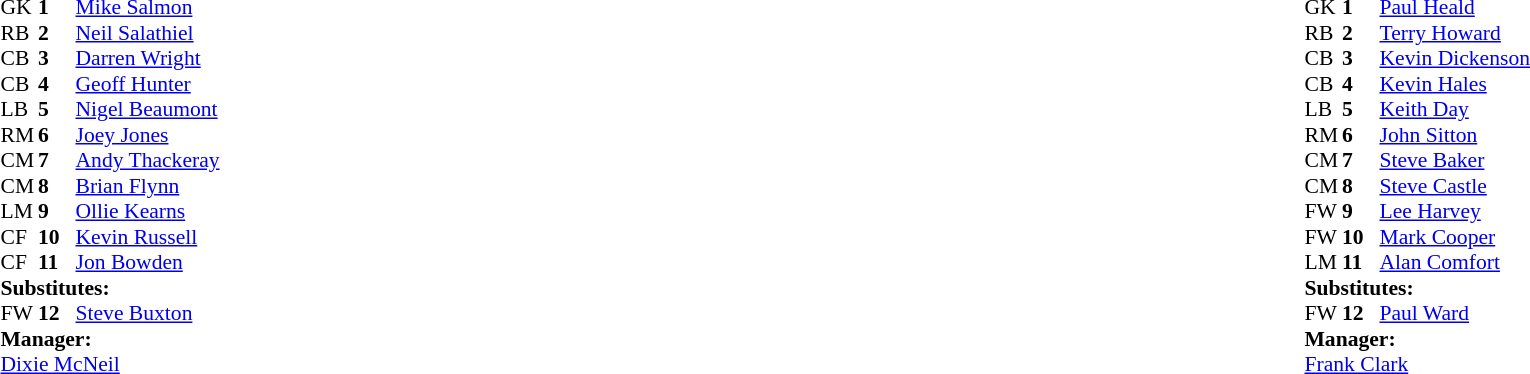<table width="100%">
<tr>
<td valign="top" width="50%"><br><table style="font-size: 90%" cellspacing="0" cellpadding="0">
<tr>
<td colspan="4"></td>
</tr>
<tr>
<th width="25"></th>
<th width="25"></th>
</tr>
<tr>
<td>GK</td>
<td><strong>1</strong></td>
<td><a href='#'>Mike Salmon</a></td>
</tr>
<tr>
<td>RB</td>
<td><strong>2</strong></td>
<td><a href='#'>Neil Salathiel</a></td>
</tr>
<tr>
<td>CB</td>
<td><strong>3</strong></td>
<td><a href='#'>Darren Wright</a></td>
</tr>
<tr>
<td>CB</td>
<td><strong>4</strong></td>
<td><a href='#'>Geoff Hunter</a></td>
</tr>
<tr>
<td>LB</td>
<td><strong>5</strong></td>
<td><a href='#'>Nigel Beaumont</a></td>
</tr>
<tr>
<td>RM</td>
<td><strong>6</strong></td>
<td><a href='#'>Joey Jones</a></td>
</tr>
<tr>
<td>CM</td>
<td><strong>7</strong></td>
<td><a href='#'>Andy Thackeray</a> </td>
</tr>
<tr>
<td>CM</td>
<td><strong>8</strong></td>
<td><a href='#'>Brian Flynn</a></td>
</tr>
<tr>
<td>LM</td>
<td><strong>9</strong></td>
<td><a href='#'>Ollie Kearns</a></td>
</tr>
<tr>
<td>CF</td>
<td><strong>10</strong></td>
<td><a href='#'>Kevin Russell</a></td>
</tr>
<tr>
<td>CF</td>
<td><strong>11</strong></td>
<td><a href='#'>Jon Bowden</a></td>
</tr>
<tr>
<td colspan="3"><strong>Substitutes:</strong></td>
</tr>
<tr>
<td>FW</td>
<td><strong>12</strong></td>
<td><a href='#'>Steve Buxton</a> </td>
</tr>
<tr>
<td colspan=4><strong>Manager:</strong></td>
</tr>
<tr>
<td colspan="4"><a href='#'>Dixie McNeil</a></td>
</tr>
</table>
</td>
<td valign="top" width="50%"><br><table style="font-size: 90%" cellspacing="0" cellpadding="0" align="center">
<tr>
<td colspan="4"></td>
</tr>
<tr>
<th width="25"></th>
<th width="25"></th>
</tr>
<tr>
<td>GK</td>
<td><strong>1</strong></td>
<td><a href='#'>Paul Heald</a></td>
</tr>
<tr>
<td>RB</td>
<td><strong>2</strong></td>
<td><a href='#'>Terry Howard</a></td>
</tr>
<tr>
<td>CB</td>
<td><strong>3</strong></td>
<td><a href='#'>Kevin Dickenson</a></td>
</tr>
<tr>
<td>CB</td>
<td><strong>4</strong></td>
<td><a href='#'>Kevin Hales</a></td>
</tr>
<tr>
<td>LB</td>
<td><strong>5</strong></td>
<td><a href='#'>Keith Day</a></td>
</tr>
<tr>
<td>RM</td>
<td><strong>6</strong></td>
<td><a href='#'>John Sitton</a></td>
</tr>
<tr>
<td>CM</td>
<td><strong>7</strong></td>
<td><a href='#'>Steve Baker</a> </td>
</tr>
<tr>
<td>CM</td>
<td><strong>8</strong></td>
<td><a href='#'>Steve Castle</a></td>
</tr>
<tr>
<td>FW</td>
<td><strong>9</strong></td>
<td><a href='#'>Lee Harvey</a></td>
</tr>
<tr>
<td>FW</td>
<td><strong>10</strong></td>
<td><a href='#'>Mark Cooper</a></td>
</tr>
<tr>
<td>LM</td>
<td><strong>11</strong></td>
<td><a href='#'>Alan Comfort</a></td>
</tr>
<tr>
<td colspan="3"><strong>Substitutes:</strong></td>
</tr>
<tr>
<td>FW</td>
<td><strong>12</strong></td>
<td><a href='#'>Paul Ward</a> </td>
</tr>
<tr>
<td colspan=4><strong>Manager:</strong></td>
</tr>
<tr>
<td colspan="4"><a href='#'>Frank Clark</a></td>
</tr>
<tr>
</tr>
</table>
</td>
</tr>
</table>
